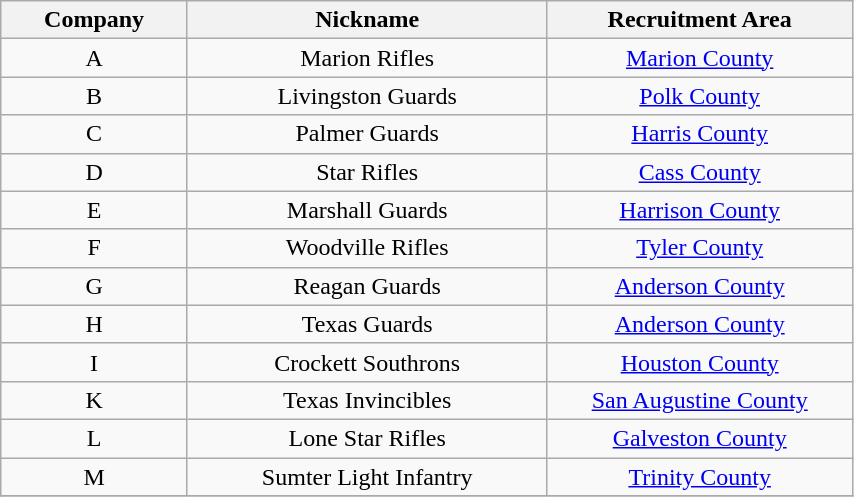<table class="wikitable" style="text-align:center; width:45%;">
<tr>
<th width=8%>Company</th>
<th width=20%>Nickname</th>
<th width=17%>Recruitment Area</th>
</tr>
<tr>
<td rowspan=1>A</td>
<td>Marion Rifles</td>
<td><a href='#'>Marion County</a></td>
</tr>
<tr>
<td rowspan=1>B</td>
<td>Livingston Guards</td>
<td><a href='#'>Polk County</a></td>
</tr>
<tr>
<td rowspan=1>C</td>
<td>Palmer Guards</td>
<td><a href='#'>Harris County</a></td>
</tr>
<tr>
<td rowspan=1>D</td>
<td>Star Rifles</td>
<td><a href='#'>Cass County</a></td>
</tr>
<tr>
<td rowspan=1>E</td>
<td>Marshall Guards</td>
<td><a href='#'>Harrison County</a></td>
</tr>
<tr>
<td rowspan=1>F</td>
<td>Woodville Rifles</td>
<td><a href='#'>Tyler County</a></td>
</tr>
<tr>
<td rowspan=1>G</td>
<td>Reagan Guards</td>
<td><a href='#'>Anderson County</a></td>
</tr>
<tr>
<td rowspan=1>H</td>
<td>Texas Guards</td>
<td><a href='#'>Anderson County</a></td>
</tr>
<tr>
<td rowspan=1>I</td>
<td>Crockett Southrons</td>
<td><a href='#'>Houston County</a></td>
</tr>
<tr>
<td rowspan=1>K</td>
<td>Texas Invincibles</td>
<td><a href='#'>San Augustine County</a></td>
</tr>
<tr>
<td rowspan=1>L</td>
<td>Lone Star Rifles</td>
<td><a href='#'>Galveston County</a></td>
</tr>
<tr>
<td rowspan=1>M</td>
<td>Sumter Light Infantry</td>
<td><a href='#'>Trinity County</a></td>
</tr>
<tr>
</tr>
</table>
